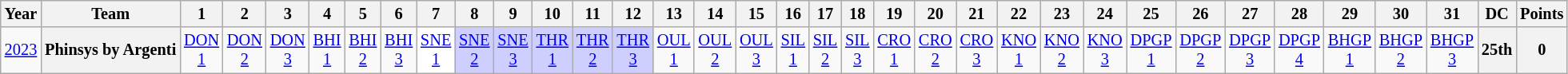<table class="wikitable" style="text-align:center; font-size:85%">
<tr>
<th>Year</th>
<th>Team</th>
<th>1</th>
<th>2</th>
<th>3</th>
<th>4</th>
<th>5</th>
<th>6</th>
<th>7</th>
<th>8</th>
<th>9</th>
<th>10</th>
<th>11</th>
<th>12</th>
<th>13</th>
<th>14</th>
<th>15</th>
<th>16</th>
<th>17</th>
<th>18</th>
<th>19</th>
<th>20</th>
<th>21</th>
<th>22</th>
<th>23</th>
<th>24</th>
<th>25</th>
<th>26</th>
<th>27</th>
<th>28</th>
<th>29</th>
<th>30</th>
<th>31</th>
<th>DC</th>
<th>Points</th>
</tr>
<tr>
<td><a href='#'>2023</a></td>
<th nowrap>Phinsys by Argenti</th>
<td style="background:#;"><a href='#'>DON<br>1</a><br></td>
<td style="background:#;"><a href='#'>DON<br>2</a><br></td>
<td style="background:#;"><a href='#'>DON<br>3</a><br></td>
<td style="background:#;"><a href='#'>BHI<br>1</a><br></td>
<td style="background:#;"><a href='#'>BHI<br>2</a><br></td>
<td style="background:#;"><a href='#'>BHI<br>3</a><br></td>
<td style="background:#FFFFFF;"><a href='#'>SNE<br>1</a><br></td>
<td style="background:#CFCFFF;"><a href='#'>SNE<br>2</a><br></td>
<td style="background:#CFCFFF;"><a href='#'>SNE<br>3</a><br></td>
<td style="background:#CFCFFF;"><a href='#'>THR<br>1</a><br></td>
<td style="background:#CFCFFF;"><a href='#'>THR<br>2</a><br></td>
<td style="background:#CFCFFF;"><a href='#'>THR<br>3</a><br></td>
<td style="background:#;"><a href='#'>OUL<br>1</a><br></td>
<td style="background:#;"><a href='#'>OUL<br>2</a><br></td>
<td style="background:#;"><a href='#'>OUL<br>3</a><br></td>
<td style="background:#;"><a href='#'>SIL<br>1</a><br></td>
<td style="background:#;"><a href='#'>SIL<br>2</a><br></td>
<td style="background:#;"><a href='#'>SIL<br>3</a><br></td>
<td style="background:#;"><a href='#'>CRO<br>1</a><br></td>
<td style="background:#;"><a href='#'>CRO<br>2</a><br></td>
<td style="background:#;"><a href='#'>CRO<br>3</a><br></td>
<td style="background:#;"><a href='#'>KNO<br>1</a><br></td>
<td style="background:#;"><a href='#'>KNO<br>2</a><br></td>
<td style="background:#;"><a href='#'>KNO<br>3</a><br></td>
<td style="background:#;"><a href='#'>DPGP<br>1</a><br></td>
<td style="background:#;"><a href='#'>DPGP<br>2</a><br></td>
<td style="background:#;"><a href='#'>DPGP<br>3</a><br></td>
<td style="background:#;"><a href='#'>DPGP<br>4</a><br></td>
<td style="background:#;"><a href='#'>BHGP<br>1</a><br></td>
<td style="background:#;"><a href='#'>BHGP<br>2</a><br></td>
<td style="background:#;"><a href='#'>BHGP<br>3</a><br></td>
<th>25th</th>
<th>0</th>
</tr>
</table>
